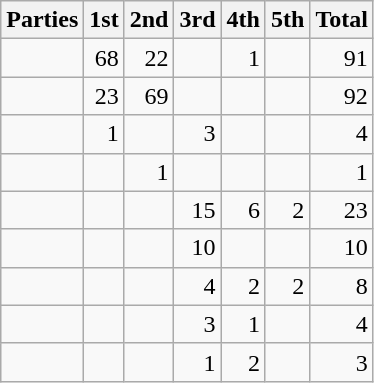<table class="wikitable" style="text-align:right;">
<tr>
<th style="text-align:left;">Parties</th>
<th>1st</th>
<th>2nd</th>
<th>3rd</th>
<th>4th</th>
<th>5th</th>
<th>Total</th>
</tr>
<tr>
<td style="text-align:left;"></td>
<td>68</td>
<td>22</td>
<td></td>
<td>1</td>
<td></td>
<td>91</td>
</tr>
<tr>
<td style="text-align:left;"></td>
<td>23</td>
<td>69</td>
<td></td>
<td></td>
<td></td>
<td>92</td>
</tr>
<tr>
<td style="text-align:left;"></td>
<td>1</td>
<td></td>
<td>3</td>
<td></td>
<td></td>
<td>4</td>
</tr>
<tr>
<td style="text-align:left;"></td>
<td></td>
<td>1</td>
<td></td>
<td></td>
<td></td>
<td>1</td>
</tr>
<tr>
<td style="text-align:left;"></td>
<td></td>
<td></td>
<td>15</td>
<td>6</td>
<td>2</td>
<td>23</td>
</tr>
<tr>
<td style="text-align:left;"></td>
<td></td>
<td></td>
<td>10</td>
<td></td>
<td></td>
<td>10</td>
</tr>
<tr>
<td style="text-align:left;"></td>
<td></td>
<td></td>
<td>4</td>
<td>2</td>
<td>2</td>
<td>8</td>
</tr>
<tr>
<td style="text-align:left;"></td>
<td></td>
<td></td>
<td>3</td>
<td>1</td>
<td></td>
<td>4</td>
</tr>
<tr>
<td style="text-align:left;"></td>
<td></td>
<td></td>
<td>1</td>
<td>2</td>
<td></td>
<td>3</td>
</tr>
</table>
